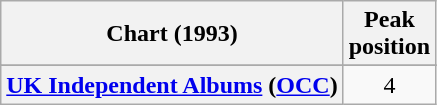<table class="wikitable sortable plainrowheaders" style="text-align:center;" border="1">
<tr>
<th scope="col">Chart (1993)</th>
<th scope="col">Peak<br>position</th>
</tr>
<tr>
</tr>
<tr>
<th scope="row"><a href='#'>UK Independent Albums</a> (<a href='#'>OCC</a>)</th>
<td>4</td>
</tr>
</table>
